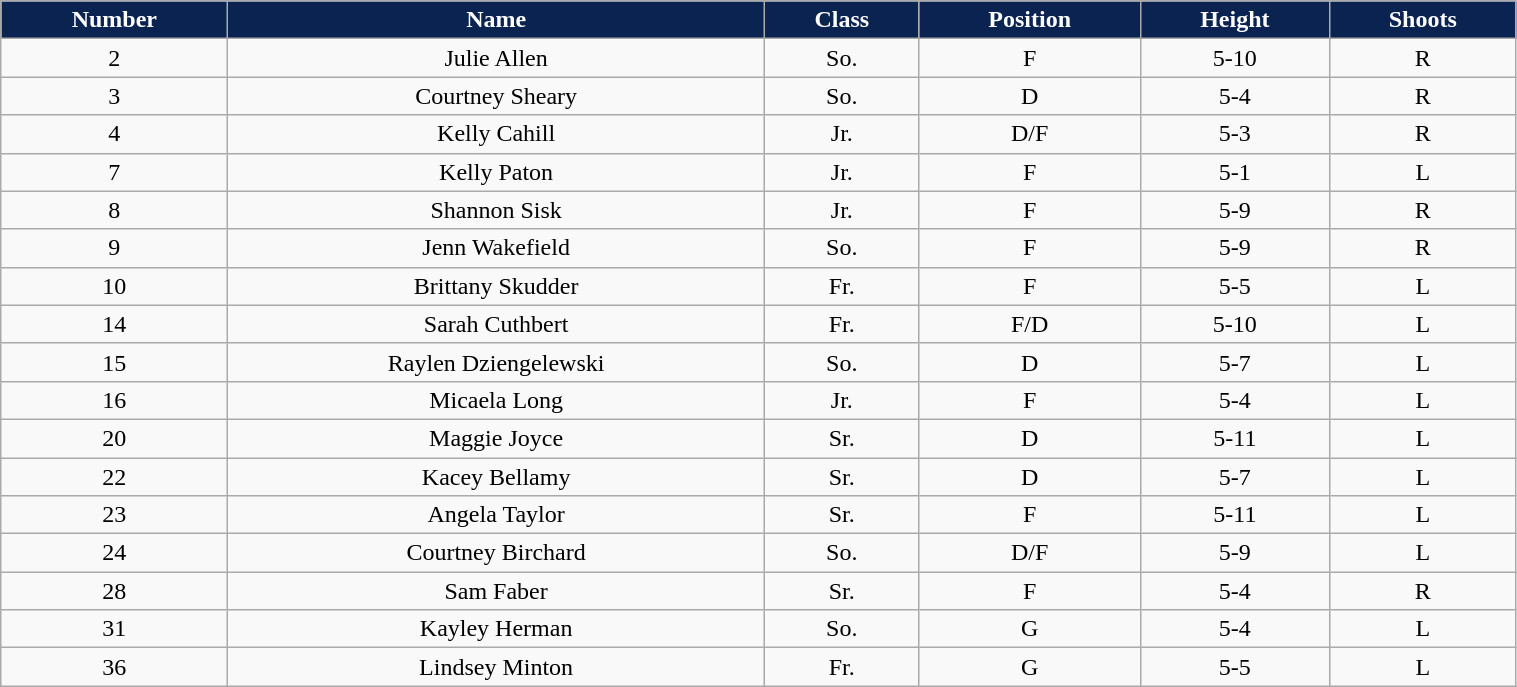<table class="wikitable" style="width:80%;">
<tr style="text-align:center; background:#0a2351; color:#fff;">
<td><strong>Number</strong></td>
<td><strong>Name</strong></td>
<td><strong>Class</strong></td>
<td><strong>Position</strong></td>
<td><strong>Height</strong></td>
<td><strong>Shoots</strong></td>
</tr>
<tr style="text-align:center;" bgcolor="">
<td>2</td>
<td>Julie Allen</td>
<td>So.</td>
<td>F</td>
<td>5-10</td>
<td>R</td>
</tr>
<tr style="text-align:center;" bgcolor="">
<td>3</td>
<td>Courtney Sheary</td>
<td>So.</td>
<td>D</td>
<td>5-4</td>
<td>R</td>
</tr>
<tr style="text-align:center;" bgcolor="">
<td>4</td>
<td>Kelly Cahill</td>
<td>Jr.</td>
<td>D/F</td>
<td>5-3</td>
<td>R</td>
</tr>
<tr style="text-align:center;" bgcolor="">
<td>7</td>
<td>Kelly Paton</td>
<td>Jr.</td>
<td>F</td>
<td>5-1</td>
<td>L</td>
</tr>
<tr style="text-align:center;" bgcolor="">
<td>8</td>
<td>Shannon Sisk</td>
<td>Jr.</td>
<td>F</td>
<td>5-9</td>
<td>R</td>
</tr>
<tr style="text-align:center;" bgcolor="">
<td>9</td>
<td>Jenn Wakefield</td>
<td>So.</td>
<td>F</td>
<td>5-9</td>
<td>R</td>
</tr>
<tr style="text-align:center;" bgcolor="">
<td>10</td>
<td>Brittany Skudder</td>
<td>Fr.</td>
<td>F</td>
<td>5-5</td>
<td>L</td>
</tr>
<tr style="text-align:center;" bgcolor="">
<td>14</td>
<td>Sarah Cuthbert</td>
<td>Fr.</td>
<td>F/D</td>
<td>5-10</td>
<td>L</td>
</tr>
<tr style="text-align:center;" bgcolor="">
<td>15</td>
<td>Raylen Dziengelewski</td>
<td>So.</td>
<td>D</td>
<td>5-7</td>
<td>L</td>
</tr>
<tr style="text-align:center;" bgcolor="">
<td>16</td>
<td>Micaela Long</td>
<td>Jr.</td>
<td>F</td>
<td>5-4</td>
<td>L</td>
</tr>
<tr style="text-align:center;" bgcolor="">
<td>20</td>
<td>Maggie Joyce</td>
<td>Sr.</td>
<td>D</td>
<td>5-11</td>
<td>L</td>
</tr>
<tr style="text-align:center;" bgcolor="">
<td>22</td>
<td>Kacey Bellamy</td>
<td>Sr.</td>
<td>D</td>
<td>5-7</td>
<td>L</td>
</tr>
<tr style="text-align:center;" bgcolor="">
<td>23</td>
<td>Angela Taylor</td>
<td>Sr.</td>
<td>F</td>
<td>5-11</td>
<td>L</td>
</tr>
<tr style="text-align:center;" bgcolor="">
<td>24</td>
<td>Courtney Birchard</td>
<td>So.</td>
<td>D/F</td>
<td>5-9</td>
<td>L</td>
</tr>
<tr style="text-align:center;" bgcolor="">
<td>28</td>
<td>Sam Faber</td>
<td>Sr.</td>
<td>F</td>
<td>5-4</td>
<td>R</td>
</tr>
<tr style="text-align:center;" bgcolor="">
<td>31</td>
<td>Kayley Herman</td>
<td>So.</td>
<td>G</td>
<td>5-4</td>
<td>L</td>
</tr>
<tr style="text-align:center;" bgcolor="">
<td>36</td>
<td>Lindsey Minton</td>
<td>Fr.</td>
<td>G</td>
<td>5-5</td>
<td>L</td>
</tr>
</table>
